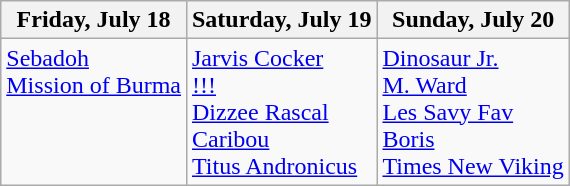<table class="wikitable">
<tr>
<th>Friday, July 18</th>
<th>Saturday, July 19</th>
<th>Sunday, July 20</th>
</tr>
<tr valign="top">
<td><a href='#'>Sebadoh</a><br><a href='#'>Mission of Burma</a></td>
<td><a href='#'>Jarvis Cocker</a><br><a href='#'>!!!</a><br><a href='#'>Dizzee Rascal</a><br><a href='#'>Caribou</a><br><a href='#'>Titus Andronicus</a></td>
<td><a href='#'>Dinosaur Jr.</a><br><a href='#'>M. Ward</a><br><a href='#'>Les Savy Fav</a><br><a href='#'>Boris</a><br><a href='#'>Times New Viking</a></td>
</tr>
</table>
